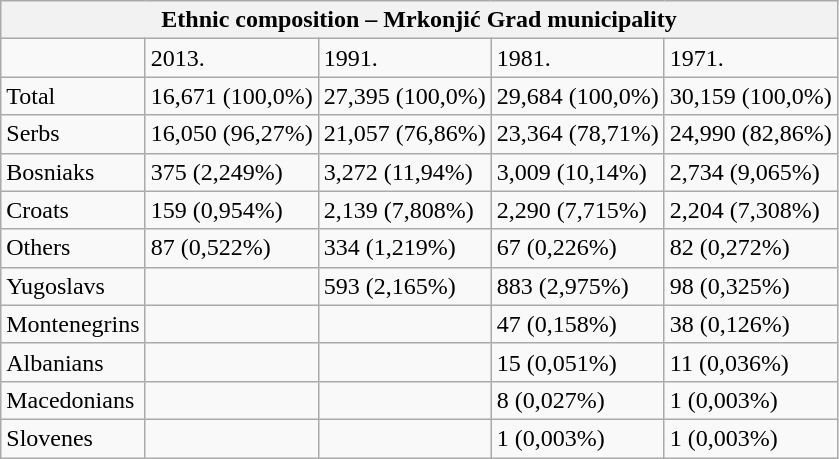<table class="wikitable">
<tr>
<th colspan="8">Ethnic composition – Mrkonjić Grad municipality</th>
</tr>
<tr>
<td></td>
<td>2013.</td>
<td>1991.</td>
<td>1981.</td>
<td>1971.</td>
</tr>
<tr>
<td>Total</td>
<td>16,671 (100,0%)</td>
<td>27,395 (100,0%)</td>
<td>29,684 (100,0%)</td>
<td>30,159 (100,0%)</td>
</tr>
<tr>
<td>Serbs</td>
<td>16,050 (96,27%)</td>
<td>21,057 (76,86%)</td>
<td>23,364 (78,71%)</td>
<td>24,990 (82,86%)</td>
</tr>
<tr>
<td>Bosniaks</td>
<td>375 (2,249%)</td>
<td>3,272 (11,94%)</td>
<td>3,009 (10,14%)</td>
<td>2,734 (9,065%)</td>
</tr>
<tr>
<td>Croats</td>
<td>159 (0,954%)</td>
<td>2,139 (7,808%)</td>
<td>2,290 (7,715%)</td>
<td>2,204 (7,308%)</td>
</tr>
<tr>
<td>Others</td>
<td>87 (0,522%)</td>
<td>334 (1,219%)</td>
<td>67 (0,226%)</td>
<td>82 (0,272%)</td>
</tr>
<tr>
<td>Yugoslavs</td>
<td></td>
<td>593 (2,165%)</td>
<td>883 (2,975%)</td>
<td>98 (0,325%)</td>
</tr>
<tr>
<td>Montenegrins</td>
<td></td>
<td></td>
<td>47 (0,158%)</td>
<td>38 (0,126%)</td>
</tr>
<tr>
<td>Albanians</td>
<td></td>
<td></td>
<td>15 (0,051%)</td>
<td>11 (0,036%)</td>
</tr>
<tr>
<td>Macedonians</td>
<td></td>
<td></td>
<td>8 (0,027%)</td>
<td>1 (0,003%)</td>
</tr>
<tr>
<td>Slovenes</td>
<td></td>
<td></td>
<td>1 (0,003%)</td>
<td>1 (0,003%)</td>
</tr>
</table>
